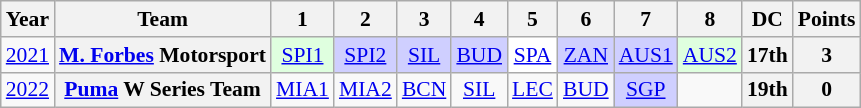<table class="wikitable" style="text-align:center; font-size:90%">
<tr>
<th>Year</th>
<th>Team</th>
<th>1</th>
<th>2</th>
<th>3</th>
<th>4</th>
<th>5</th>
<th>6</th>
<th>7</th>
<th>8</th>
<th>DC</th>
<th>Points</th>
</tr>
<tr>
<td><a href='#'>2021</a></td>
<th><a href='#'>M. Forbes</a> Motorsport</th>
<td style="background:#DFFFDF;"><a href='#'>SPI1</a><br></td>
<td style="background:#CFCFFF;"><a href='#'>SPI2</a><br></td>
<td style="background:#CFCFFF;"><a href='#'>SIL</a><br></td>
<td style="background:#CFCFFF;"><a href='#'>BUD</a><br></td>
<td style="background:#FFFFFF;"><a href='#'>SPA</a><br></td>
<td style="background:#CFCFFF;"><a href='#'>ZAN</a><br></td>
<td style="background:#CFCFFF;"><a href='#'>AUS1</a><br></td>
<td style="background:#DFFFDF;"><a href='#'>AUS2</a><br></td>
<th>17th</th>
<th>3</th>
</tr>
<tr>
<td><a href='#'>2022</a></td>
<th><a href='#'>Puma</a> W Series Team</th>
<td><a href='#'>MIA1</a></td>
<td><a href='#'>MIA2</a></td>
<td><a href='#'>BCN</a></td>
<td><a href='#'>SIL</a></td>
<td><a href='#'>LEC</a></td>
<td><a href='#'>BUD</a></td>
<td style="background:#CFCFFF;"><a href='#'>SGP</a><br></td>
<td></td>
<th>19th</th>
<th>0</th>
</tr>
</table>
